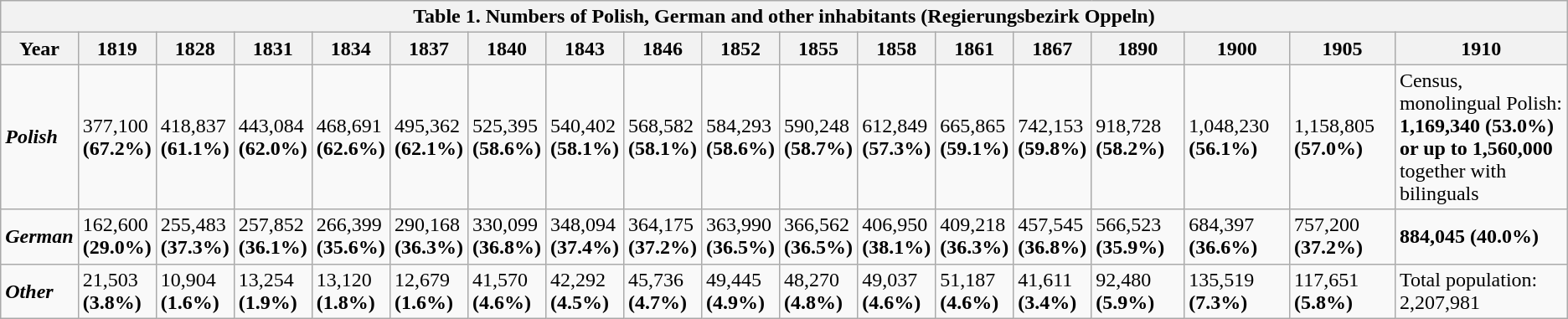<table class="wikitable">
<tr>
<th colspan="18">Table 1. Numbers of Polish, German and other inhabitants (Regierungsbezirk Oppeln)</th>
</tr>
<tr>
<th>Year</th>
<th>1819</th>
<th>1828</th>
<th>1831</th>
<th>1834</th>
<th>1837</th>
<th>1840</th>
<th>1843</th>
<th>1846</th>
<th>1852</th>
<th>1855</th>
<th>1858</th>
<th>1861</th>
<th>1867</th>
<th>1890</th>
<th>1900</th>
<th>1905</th>
<th>1910</th>
</tr>
<tr>
<td><strong><em>Polish</em></strong></td>
<td>377,100<br><strong>(67.2%)</strong></td>
<td>418,837<br><strong>(61.1%)</strong></td>
<td>443,084<br><strong>(62.0%)</strong></td>
<td>468,691<br><strong>(62.6%)</strong></td>
<td>495,362<br><strong>(62.1%)</strong></td>
<td>525,395<br><strong>(58.6%)</strong></td>
<td>540,402<br><strong>(58.1%)</strong></td>
<td>568,582<br><strong>(58.1%)</strong></td>
<td>584,293<br><strong>(58.6%)</strong></td>
<td>590,248<br><strong>(58.7%)</strong></td>
<td>612,849<br><strong>(57.3%)</strong></td>
<td>665,865<br><strong>(59.1%)</strong></td>
<td>742,153<br><strong>(59.8%)</strong></td>
<td>918,728 <strong>(58.2%)</strong></td>
<td>1,048,230 <strong>(56.1%)</strong></td>
<td>1,158,805 <strong>(57.0%)</strong></td>
<td>Census, monolingual Polish: <strong>1,169,340</strong> <strong>(53.0%)</strong><br><strong>or up to</strong> <strong>1,560,000</strong> together with bilinguals</td>
</tr>
<tr>
<td><strong><em>German</em></strong></td>
<td>162,600<br><strong>(29.0%)</strong></td>
<td>255,483<br><strong>(37.3%)</strong></td>
<td>257,852<br><strong>(36.1%)</strong></td>
<td>266,399<br><strong>(35.6%)</strong></td>
<td>290,168<br><strong>(36.3%)</strong></td>
<td>330,099<br><strong>(36.8%)</strong></td>
<td>348,094<br><strong>(37.4%)</strong></td>
<td>364,175<br><strong>(37.2%)</strong></td>
<td>363,990<br><strong>(36.5%)</strong></td>
<td>366,562<br><strong>(36.5%)</strong></td>
<td>406,950<br><strong>(38.1%)</strong></td>
<td>409,218<br><strong>(36.3%)</strong></td>
<td>457,545<br><strong>(36.8%)</strong></td>
<td>566,523 <strong>(35.9%)</strong></td>
<td>684,397 <strong>(36.6%)</strong></td>
<td>757,200 <strong>(37.2%)</strong></td>
<td><strong>884,045</strong> <strong>(40.0%)</strong></td>
</tr>
<tr>
<td><strong><em>Other</em></strong></td>
<td>21,503<br><strong>(3.8%)</strong></td>
<td>10,904<br><strong>(1.6%)</strong></td>
<td>13,254<br><strong>(1.9%)</strong></td>
<td>13,120<br><strong>(1.8%)</strong></td>
<td>12,679<br><strong>(1.6%)</strong></td>
<td>41,570<br><strong>(4.6%)</strong></td>
<td>42,292<br><strong>(4.5%)</strong></td>
<td>45,736<br><strong>(4.7%)</strong></td>
<td>49,445<br><strong>(4.9%)</strong></td>
<td>48,270<br><strong>(4.8%)</strong></td>
<td>49,037<br><strong>(4.6%)</strong></td>
<td>51,187<br><strong>(4.6%)</strong></td>
<td>41,611<br><strong>(3.4%)</strong></td>
<td>92,480<br><strong>(5.9%)</strong></td>
<td>135,519<br><strong>(7.3%)</strong></td>
<td>117,651<br><strong>(5.8%)</strong></td>
<td>Total population: 2,207,981</td>
</tr>
</table>
